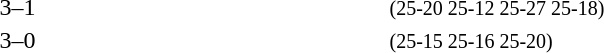<table>
<tr>
<th width=200></th>
<th width=80></th>
<th width=200></th>
<th width=220></th>
</tr>
<tr>
<td align=right><strong></strong></td>
<td align=center>3–1</td>
<td></td>
<td><small>(25-20 25-12 25-27 25-18)</small></td>
</tr>
<tr>
<td align=right><strong></strong></td>
<td align=center>3–0</td>
<td></td>
<td><small>(25-15 25-16 25-20)</small></td>
</tr>
</table>
